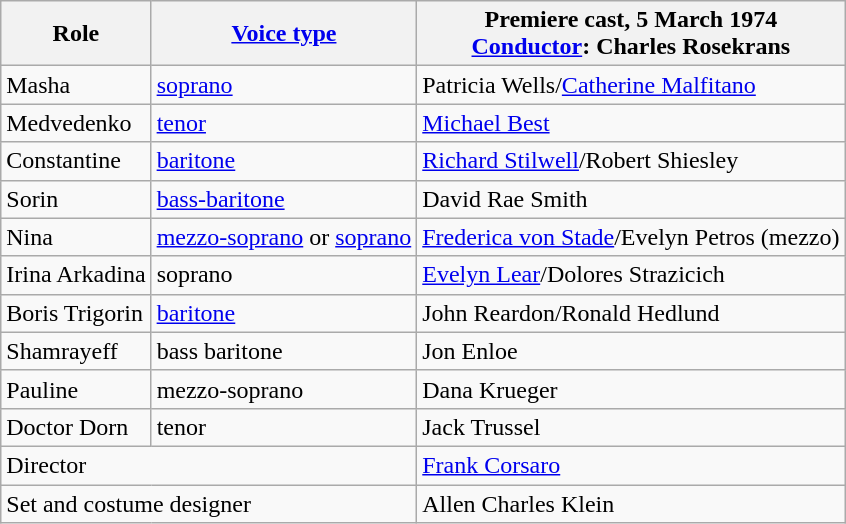<table class="wikitable">
<tr>
<th>Role</th>
<th><a href='#'>Voice type</a></th>
<th>Premiere cast, 5 March 1974<br><a href='#'>Conductor</a>: Charles Rosekrans</th>
</tr>
<tr>
<td>Masha</td>
<td><a href='#'>soprano</a></td>
<td>Patricia Wells/<a href='#'>Catherine Malfitano</a></td>
</tr>
<tr>
<td>Medvedenko</td>
<td><a href='#'>tenor</a></td>
<td><a href='#'>Michael Best</a></td>
</tr>
<tr>
<td>Constantine</td>
<td><a href='#'>baritone</a></td>
<td><a href='#'>Richard Stilwell</a>/Robert Shiesley</td>
</tr>
<tr>
<td>Sorin</td>
<td><a href='#'>bass-baritone</a></td>
<td>David Rae Smith</td>
</tr>
<tr>
<td>Nina</td>
<td><a href='#'>mezzo-soprano</a> or <a href='#'>soprano</a></td>
<td><a href='#'>Frederica von Stade</a>/Evelyn Petros (mezzo)</td>
</tr>
<tr>
<td>Irina Arkadina</td>
<td>soprano</td>
<td><a href='#'>Evelyn Lear</a>/Dolores Strazicich</td>
</tr>
<tr>
<td>Boris Trigorin</td>
<td><a href='#'>baritone</a></td>
<td>John Reardon/Ronald Hedlund</td>
</tr>
<tr>
<td>Shamrayeff</td>
<td>bass baritone</td>
<td>Jon Enloe</td>
</tr>
<tr>
<td>Pauline</td>
<td>mezzo-soprano</td>
<td>Dana Krueger</td>
</tr>
<tr>
<td>Doctor Dorn</td>
<td>tenor</td>
<td>Jack Trussel</td>
</tr>
<tr>
<td colspan="2">Director</td>
<td><a href='#'>Frank Corsaro</a></td>
</tr>
<tr>
<td colspan="2">Set and costume designer</td>
<td>Allen Charles Klein</td>
</tr>
</table>
